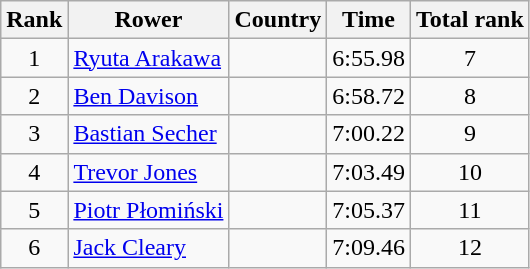<table class="wikitable" style="text-align:center">
<tr>
<th>Rank</th>
<th>Rower</th>
<th>Country</th>
<th>Time</th>
<th>Total rank</th>
</tr>
<tr>
<td>1</td>
<td align="left"><a href='#'>Ryuta Arakawa</a></td>
<td align="left"></td>
<td>6:55.98</td>
<td>7</td>
</tr>
<tr>
<td>2</td>
<td align="left"><a href='#'>Ben Davison</a></td>
<td align="left"></td>
<td>6:58.72</td>
<td>8</td>
</tr>
<tr>
<td>3</td>
<td align="left"><a href='#'>Bastian Secher</a></td>
<td align="left"></td>
<td>7:00.22</td>
<td>9</td>
</tr>
<tr>
<td>4</td>
<td align="left"><a href='#'>Trevor Jones</a></td>
<td align="left"></td>
<td>7:03.49</td>
<td>10</td>
</tr>
<tr>
<td>5</td>
<td align="left"><a href='#'>Piotr Płomiński</a></td>
<td align="left"></td>
<td>7:05.37</td>
<td>11</td>
</tr>
<tr>
<td>6</td>
<td align="left"><a href='#'>Jack Cleary</a></td>
<td align="left"></td>
<td>7:09.46</td>
<td>12</td>
</tr>
</table>
